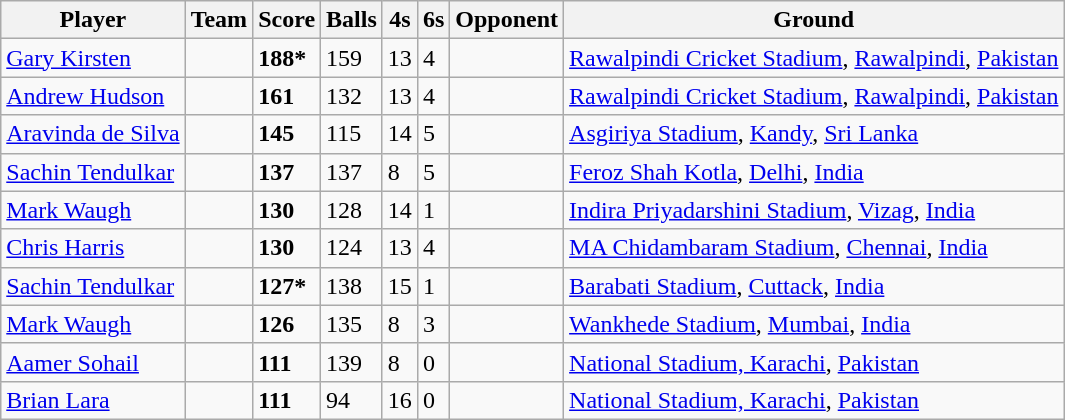<table class="wikitable sortable">
<tr>
<th>Player</th>
<th>Team</th>
<th>Score</th>
<th>Balls</th>
<th>4s</th>
<th>6s</th>
<th>Opponent</th>
<th>Ground</th>
</tr>
<tr>
<td><a href='#'>Gary Kirsten</a></td>
<td></td>
<td><strong>188*</strong></td>
<td>159</td>
<td>13</td>
<td>4</td>
<td></td>
<td><a href='#'>Rawalpindi Cricket Stadium</a>, <a href='#'>Rawalpindi</a>, <a href='#'>Pakistan</a></td>
</tr>
<tr>
<td><a href='#'>Andrew Hudson</a></td>
<td></td>
<td><strong>161</strong></td>
<td>132</td>
<td>13</td>
<td>4</td>
<td></td>
<td><a href='#'>Rawalpindi Cricket Stadium</a>, <a href='#'>Rawalpindi</a>, <a href='#'>Pakistan</a></td>
</tr>
<tr>
<td><a href='#'>Aravinda de Silva</a></td>
<td></td>
<td><strong>145</strong></td>
<td>115</td>
<td>14</td>
<td>5</td>
<td></td>
<td><a href='#'>Asgiriya Stadium</a>, <a href='#'>Kandy</a>, <a href='#'>Sri Lanka</a></td>
</tr>
<tr>
<td><a href='#'>Sachin Tendulkar</a></td>
<td></td>
<td><strong>137</strong></td>
<td>137</td>
<td>8</td>
<td>5</td>
<td></td>
<td><a href='#'>Feroz Shah Kotla</a>, <a href='#'>Delhi</a>, <a href='#'>India</a></td>
</tr>
<tr>
<td><a href='#'>Mark Waugh</a></td>
<td></td>
<td><strong>130</strong></td>
<td>128</td>
<td>14</td>
<td>1</td>
<td></td>
<td><a href='#'>Indira Priyadarshini Stadium</a>, <a href='#'>Vizag</a>, <a href='#'>India</a></td>
</tr>
<tr>
<td><a href='#'>Chris Harris</a></td>
<td></td>
<td><strong>130</strong></td>
<td>124</td>
<td>13</td>
<td>4</td>
<td></td>
<td><a href='#'>MA Chidambaram Stadium</a>, <a href='#'>Chennai</a>, <a href='#'>India</a></td>
</tr>
<tr>
<td><a href='#'>Sachin Tendulkar</a></td>
<td></td>
<td><strong>127*</strong></td>
<td>138</td>
<td>15</td>
<td>1</td>
<td></td>
<td><a href='#'>Barabati Stadium</a>, <a href='#'>Cuttack</a>, <a href='#'>India</a></td>
</tr>
<tr>
<td><a href='#'>Mark Waugh</a></td>
<td></td>
<td><strong>126</strong></td>
<td>135</td>
<td>8</td>
<td>3</td>
<td></td>
<td><a href='#'>Wankhede Stadium</a>, <a href='#'>Mumbai</a>, <a href='#'>India</a></td>
</tr>
<tr>
<td><a href='#'>Aamer Sohail</a></td>
<td></td>
<td><strong>111</strong></td>
<td>139</td>
<td>8</td>
<td>0</td>
<td></td>
<td><a href='#'>National Stadium, Karachi</a>, <a href='#'>Pakistan</a></td>
</tr>
<tr>
<td><a href='#'>Brian Lara</a></td>
<td></td>
<td><strong>111</strong></td>
<td>94</td>
<td>16</td>
<td>0</td>
<td></td>
<td><a href='#'>National Stadium, Karachi</a>, <a href='#'>Pakistan</a></td>
</tr>
</table>
